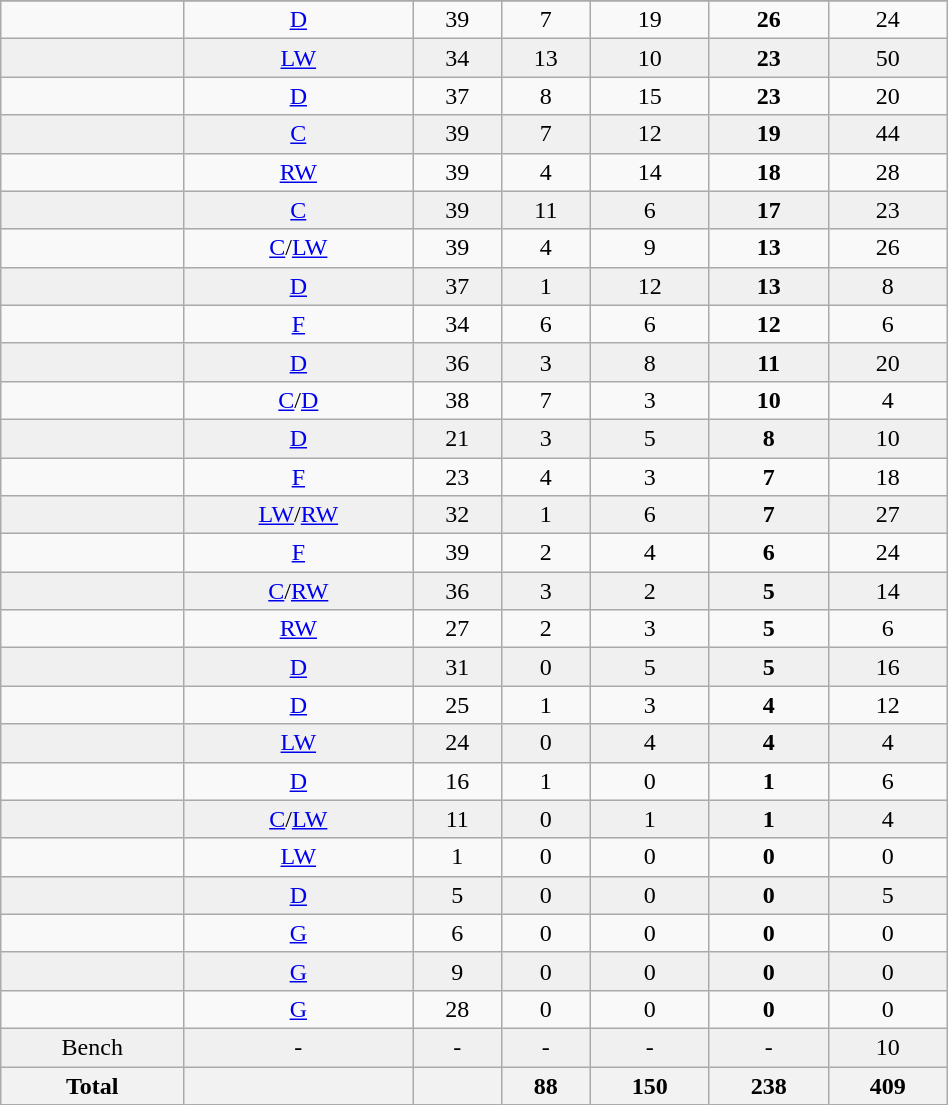<table class="wikitable sortable" width ="50%">
<tr align="center">
</tr>
<tr align="center" bgcolor="">
<td></td>
<td><a href='#'>D</a></td>
<td>39</td>
<td>7</td>
<td>19</td>
<td><strong>26</strong></td>
<td>24</td>
</tr>
<tr align="center" bgcolor="f0f0f0">
<td></td>
<td><a href='#'>LW</a></td>
<td>34</td>
<td>13</td>
<td>10</td>
<td><strong>23</strong></td>
<td>50</td>
</tr>
<tr align="center" bgcolor="">
<td></td>
<td><a href='#'>D</a></td>
<td>37</td>
<td>8</td>
<td>15</td>
<td><strong>23</strong></td>
<td>20</td>
</tr>
<tr align="center" bgcolor="f0f0f0">
<td></td>
<td><a href='#'>C</a></td>
<td>39</td>
<td>7</td>
<td>12</td>
<td><strong>19</strong></td>
<td>44</td>
</tr>
<tr align="center" bgcolor="">
<td></td>
<td><a href='#'>RW</a></td>
<td>39</td>
<td>4</td>
<td>14</td>
<td><strong>18</strong></td>
<td>28</td>
</tr>
<tr align="center" bgcolor="f0f0f0">
<td></td>
<td><a href='#'>C</a></td>
<td>39</td>
<td>11</td>
<td>6</td>
<td><strong>17</strong></td>
<td>23</td>
</tr>
<tr align="center" bgcolor="">
<td></td>
<td><a href='#'>C</a>/<a href='#'>LW</a></td>
<td>39</td>
<td>4</td>
<td>9</td>
<td><strong>13</strong></td>
<td>26</td>
</tr>
<tr align="center" bgcolor="f0f0f0">
<td></td>
<td><a href='#'>D</a></td>
<td>37</td>
<td>1</td>
<td>12</td>
<td><strong>13</strong></td>
<td>8</td>
</tr>
<tr align="center" bgcolor="">
<td></td>
<td><a href='#'>F</a></td>
<td>34</td>
<td>6</td>
<td>6</td>
<td><strong>12</strong></td>
<td>6</td>
</tr>
<tr align="center" bgcolor="f0f0f0">
<td></td>
<td><a href='#'>D</a></td>
<td>36</td>
<td>3</td>
<td>8</td>
<td><strong>11</strong></td>
<td>20</td>
</tr>
<tr align="center" bgcolor="">
<td></td>
<td><a href='#'>C</a>/<a href='#'>D</a></td>
<td>38</td>
<td>7</td>
<td>3</td>
<td><strong>10</strong></td>
<td>4</td>
</tr>
<tr align="center" bgcolor="f0f0f0">
<td></td>
<td><a href='#'>D</a></td>
<td>21</td>
<td>3</td>
<td>5</td>
<td><strong>8</strong></td>
<td>10</td>
</tr>
<tr align="center" bgcolor="">
<td></td>
<td><a href='#'>F</a></td>
<td>23</td>
<td>4</td>
<td>3</td>
<td><strong>7</strong></td>
<td>18</td>
</tr>
<tr align="center" bgcolor="f0f0f0">
<td></td>
<td><a href='#'>LW</a>/<a href='#'>RW</a></td>
<td>32</td>
<td>1</td>
<td>6</td>
<td><strong>7</strong></td>
<td>27</td>
</tr>
<tr align="center" bgcolor="">
<td></td>
<td><a href='#'>F</a></td>
<td>39</td>
<td>2</td>
<td>4</td>
<td><strong>6</strong></td>
<td>24</td>
</tr>
<tr align="center" bgcolor="f0f0f0">
<td></td>
<td><a href='#'>C</a>/<a href='#'>RW</a></td>
<td>36</td>
<td>3</td>
<td>2</td>
<td><strong>5</strong></td>
<td>14</td>
</tr>
<tr align="center" bgcolor="">
<td></td>
<td><a href='#'>RW</a></td>
<td>27</td>
<td>2</td>
<td>3</td>
<td><strong>5</strong></td>
<td>6</td>
</tr>
<tr align="center" bgcolor="f0f0f0">
<td></td>
<td><a href='#'>D</a></td>
<td>31</td>
<td>0</td>
<td>5</td>
<td><strong>5</strong></td>
<td>16</td>
</tr>
<tr align="center" bgcolor="">
<td></td>
<td><a href='#'>D</a></td>
<td>25</td>
<td>1</td>
<td>3</td>
<td><strong>4</strong></td>
<td>12</td>
</tr>
<tr align="center" bgcolor="f0f0f0">
<td></td>
<td><a href='#'>LW</a></td>
<td>24</td>
<td>0</td>
<td>4</td>
<td><strong>4</strong></td>
<td>4</td>
</tr>
<tr align="center" bgcolor="">
<td></td>
<td><a href='#'>D</a></td>
<td>16</td>
<td>1</td>
<td>0</td>
<td><strong>1</strong></td>
<td>6</td>
</tr>
<tr align="center" bgcolor="f0f0f0">
<td></td>
<td><a href='#'>C</a>/<a href='#'>LW</a></td>
<td>11</td>
<td>0</td>
<td>1</td>
<td><strong>1</strong></td>
<td>4</td>
</tr>
<tr align="center" bgcolor="">
<td></td>
<td><a href='#'>LW</a></td>
<td>1</td>
<td>0</td>
<td>0</td>
<td><strong>0</strong></td>
<td>0</td>
</tr>
<tr align="center" bgcolor="f0f0f0">
<td></td>
<td><a href='#'>D</a></td>
<td>5</td>
<td>0</td>
<td>0</td>
<td><strong>0</strong></td>
<td>5</td>
</tr>
<tr align="center" bgcolor="">
<td></td>
<td><a href='#'>G</a></td>
<td>6</td>
<td>0</td>
<td>0</td>
<td><strong>0</strong></td>
<td>0</td>
</tr>
<tr align="center" bgcolor="f0f0f0">
<td></td>
<td><a href='#'>G</a></td>
<td>9</td>
<td>0</td>
<td>0</td>
<td><strong>0</strong></td>
<td>0</td>
</tr>
<tr align="center" bgcolor="">
<td></td>
<td><a href='#'>G</a></td>
<td>28</td>
<td>0</td>
<td>0</td>
<td><strong>0</strong></td>
<td>0</td>
</tr>
<tr align="center" bgcolor="f0f0f0">
<td>Bench</td>
<td>-</td>
<td>-</td>
<td>-</td>
<td>-</td>
<td>-</td>
<td>10</td>
</tr>
<tr>
<th>Total</th>
<th></th>
<th></th>
<th>88</th>
<th>150</th>
<th>238</th>
<th>409</th>
</tr>
</table>
